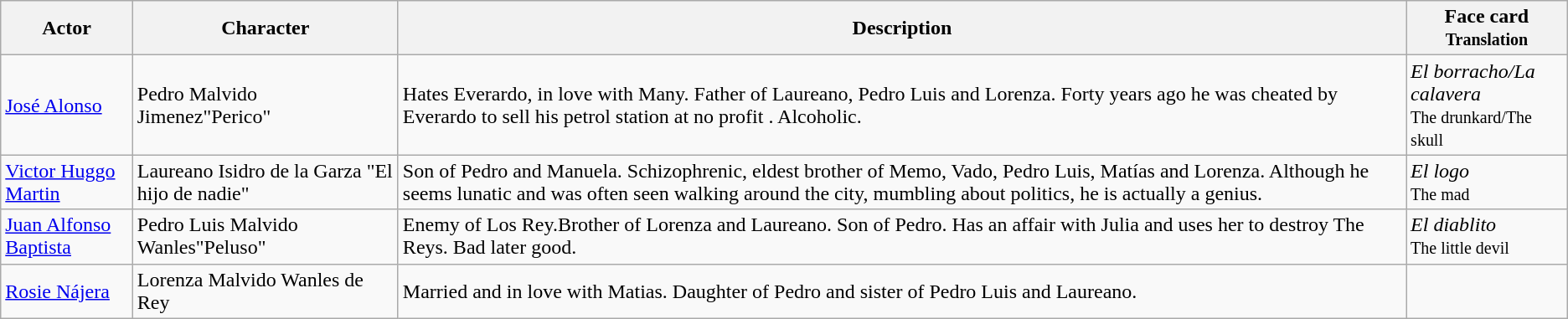<table class="wikitable">
<tr>
<th>Actor</th>
<th>Character</th>
<th>Description</th>
<th>Face card <br><small>Translation</small></th>
</tr>
<tr>
<td><a href='#'>José Alonso</a></td>
<td>Pedro Malvido Jimenez"Perico"</td>
<td>Hates Everardo, in love with Many. Father of Laureano, Pedro Luis and Lorenza. Forty years ago he was cheated by Everardo to sell his petrol station at no profit . Alcoholic.</td>
<td><em>El borracho/La calavera</em><br><small>The drunkard/The skull</small></td>
</tr>
<tr>
<td><a href='#'>Victor Huggo Martin</a></td>
<td>Laureano Isidro de la Garza "El hijo de nadie"</td>
<td>Son of Pedro and Manuela. Schizophrenic, eldest brother of Memo, Vado, Pedro Luis, Matías and Lorenza. Although he seems lunatic and was often seen walking around the city, mumbling about politics, he is actually a genius.</td>
<td><em>El logo</em><br><small>The mad</small></td>
</tr>
<tr>
<td><a href='#'>Juan Alfonso Baptista</a></td>
<td>Pedro Luis Malvido Wanles"Peluso"</td>
<td>Enemy of Los Rey.Brother of Lorenza and Laureano. Son of Pedro. Has an affair with Julia and uses her to destroy The Reys. Bad later good.</td>
<td><em>El diablito</em><br><small>The little devil</small></td>
</tr>
<tr>
<td><a href='#'>Rosie Nájera</a></td>
<td>Lorenza Malvido Wanles de Rey </td>
<td>Married and in love with Matias. Daughter of Pedro and sister of Pedro Luis and Laureano.</td>
</tr>
</table>
